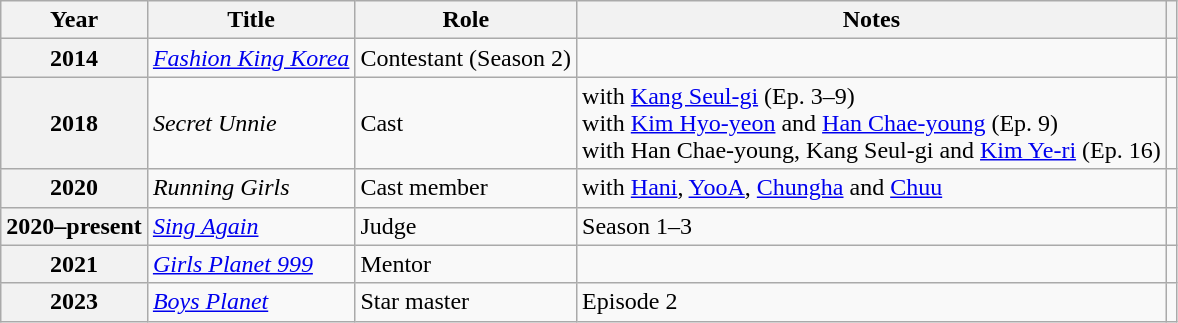<table class="wikitable plainrowheaders sortable">
<tr>
<th scope="col">Year</th>
<th scope="col">Title</th>
<th scope="col">Role</th>
<th scope="col">Notes</th>
<th scope="col" class="unsortable"></th>
</tr>
<tr>
<th scope="row">2014</th>
<td><em><a href='#'>Fashion King Korea</a></em></td>
<td>Contestant (Season 2)</td>
<td></td>
<td style="text-align:center"></td>
</tr>
<tr>
<th scope="row">2018</th>
<td><em>Secret Unnie</em></td>
<td>Cast</td>
<td>with <a href='#'>Kang Seul-gi</a> (Ep. 3–9)<br>with <a href='#'>Kim Hyo-yeon</a> and <a href='#'>Han Chae-young</a> (Ep. 9)<br>with Han Chae-young, Kang Seul-gi and <a href='#'>Kim Ye-ri</a> (Ep. 16)</td>
<td style="text-align:center"></td>
</tr>
<tr>
<th scope="row">2020</th>
<td><em>Running Girls</em></td>
<td>Cast member</td>
<td>with <a href='#'>Hani</a>, <a href='#'>YooA</a>, <a href='#'>Chungha</a> and <a href='#'>Chuu</a></td>
<td style="text-align:center"></td>
</tr>
<tr>
<th scope="row">2020–present</th>
<td><em><a href='#'>Sing Again</a></em></td>
<td>Judge</td>
<td>Season 1–3</td>
<td style="text-align:center"></td>
</tr>
<tr>
<th scope="row">2021</th>
<td><em><a href='#'>Girls Planet 999</a></em></td>
<td>Mentor</td>
<td></td>
<td style="text-align:center"></td>
</tr>
<tr>
<th scope="row">2023</th>
<td><em><a href='#'>Boys Planet</a></em></td>
<td>Star master</td>
<td>Episode 2</td>
<td style="text-align:center"></td>
</tr>
</table>
